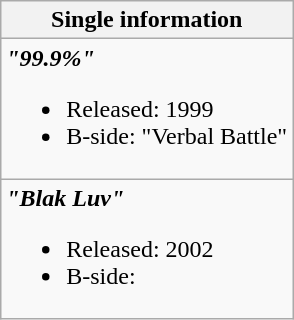<table class="wikitable">
<tr>
<th>Single information</th>
</tr>
<tr>
<td align="left"><strong><em>"99.9%"</em></strong><br><ul><li>Released: 1999</li><li>B-side: "Verbal Battle"</li></ul></td>
</tr>
<tr>
<td align="left"><strong><em>"Blak Luv"</em></strong><br><ul><li>Released: 2002</li><li>B-side:</li></ul></td>
</tr>
</table>
